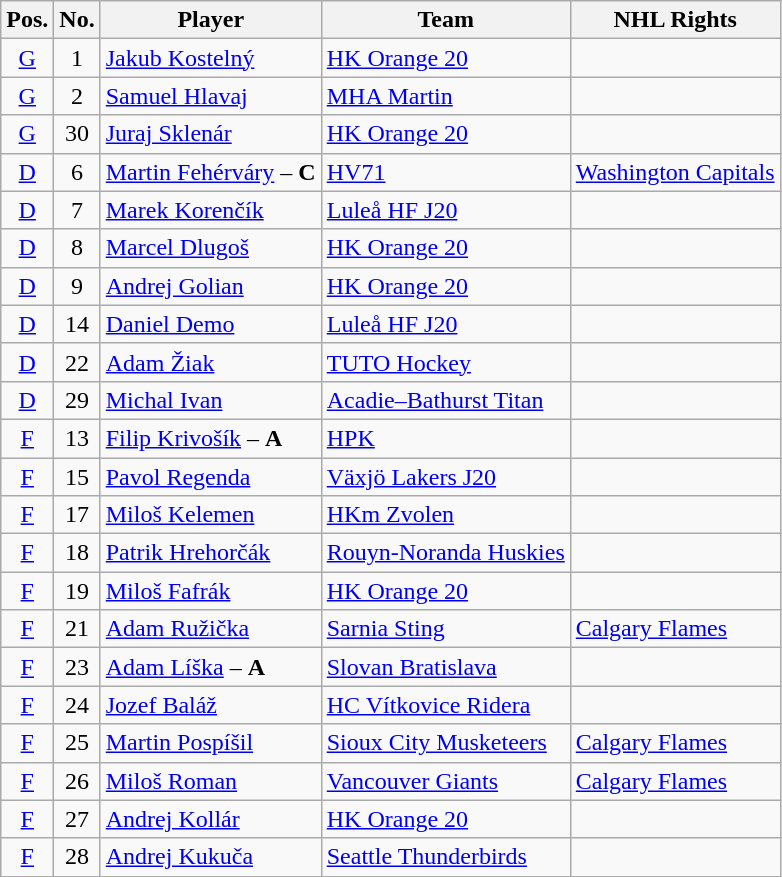<table class="wikitable sortable">
<tr>
<th>Pos.</th>
<th>No.</th>
<th>Player</th>
<th>Team</th>
<th>NHL Rights</th>
</tr>
<tr>
<td style="text-align:center;"><a href='#'>G</a></td>
<td style="text-align:center;">1</td>
<td><a href='#'>Jakub Kostelný</a></td>
<td> <a href='#'>HK Orange 20</a></td>
<td></td>
</tr>
<tr>
<td style="text-align:center;"><a href='#'>G</a></td>
<td style="text-align:center;">2</td>
<td><a href='#'>Samuel Hlavaj</a></td>
<td> <a href='#'>MHA Martin</a></td>
<td></td>
</tr>
<tr>
<td style="text-align:center;"><a href='#'>G</a></td>
<td style="text-align:center;">30</td>
<td><a href='#'>Juraj Sklenár</a></td>
<td> <a href='#'>HK Orange 20</a></td>
<td></td>
</tr>
<tr>
<td style="text-align:center;"><a href='#'>D</a></td>
<td style="text-align:center;">6</td>
<td><a href='#'>Martin Fehérváry</a> – <strong>C</strong></td>
<td> <a href='#'>HV71</a></td>
<td><a href='#'>Washington Capitals</a></td>
</tr>
<tr>
<td style="text-align:center;"><a href='#'>D</a></td>
<td style="text-align:center;">7</td>
<td><a href='#'>Marek Korenčík</a></td>
<td> <a href='#'>Luleå HF J20</a></td>
<td></td>
</tr>
<tr>
<td style="text-align:center;"><a href='#'>D</a></td>
<td style="text-align:center;">8</td>
<td><a href='#'>Marcel Dlugoš</a></td>
<td> <a href='#'>HK Orange 20</a></td>
<td></td>
</tr>
<tr>
<td style="text-align:center;"><a href='#'>D</a></td>
<td style="text-align:center;">9</td>
<td><a href='#'>Andrej Golian</a></td>
<td> <a href='#'>HK Orange 20</a></td>
<td></td>
</tr>
<tr>
<td style="text-align:center;"><a href='#'>D</a></td>
<td style="text-align:center;">14</td>
<td><a href='#'>Daniel Demo</a></td>
<td> <a href='#'>Luleå HF J20</a></td>
<td></td>
</tr>
<tr>
<td style="text-align:center;"><a href='#'>D</a></td>
<td style="text-align:center;">22</td>
<td><a href='#'>Adam Žiak</a></td>
<td> <a href='#'>TUTO Hockey</a></td>
<td></td>
</tr>
<tr>
<td style="text-align:center;"><a href='#'>D</a></td>
<td style="text-align:center;">29</td>
<td><a href='#'>Michal Ivan</a></td>
<td> <a href='#'>Acadie–Bathurst Titan</a></td>
<td></td>
</tr>
<tr>
<td style="text-align:center;"><a href='#'>F</a></td>
<td style="text-align:center;">13</td>
<td><a href='#'>Filip Krivošík</a> – <strong>A</strong></td>
<td> <a href='#'>HPK</a></td>
<td></td>
</tr>
<tr>
<td style="text-align:center;"><a href='#'>F</a></td>
<td style="text-align:center;">15</td>
<td><a href='#'>Pavol Regenda</a></td>
<td> <a href='#'>Växjö Lakers J20</a></td>
<td></td>
</tr>
<tr>
<td style="text-align:center;"><a href='#'>F</a></td>
<td style="text-align:center;">17</td>
<td><a href='#'>Miloš Kelemen</a></td>
<td> <a href='#'>HKm Zvolen</a></td>
<td></td>
</tr>
<tr>
<td style="text-align:center;"><a href='#'>F</a></td>
<td style="text-align:center;">18</td>
<td><a href='#'>Patrik Hrehorčák</a></td>
<td> <a href='#'>Rouyn-Noranda Huskies</a></td>
<td></td>
</tr>
<tr>
<td style="text-align:center;"><a href='#'>F</a></td>
<td style="text-align:center;">19</td>
<td><a href='#'>Miloš Fafrák</a></td>
<td> <a href='#'>HK Orange 20</a></td>
<td></td>
</tr>
<tr>
<td style="text-align:center;"><a href='#'>F</a></td>
<td style="text-align:center;">21</td>
<td><a href='#'>Adam Ružička</a></td>
<td> <a href='#'>Sarnia Sting</a></td>
<td><a href='#'>Calgary Flames</a></td>
</tr>
<tr>
<td style="text-align:center;"><a href='#'>F</a></td>
<td style="text-align:center;">23</td>
<td><a href='#'>Adam Líška</a> – <strong>A</strong></td>
<td> <a href='#'>Slovan Bratislava</a></td>
<td></td>
</tr>
<tr>
<td style="text-align:center;"><a href='#'>F</a></td>
<td style="text-align:center;">24</td>
<td><a href='#'>Jozef Baláž</a></td>
<td> <a href='#'>HC Vítkovice Ridera</a></td>
<td></td>
</tr>
<tr>
<td style="text-align:center;"><a href='#'>F</a></td>
<td style="text-align:center;">25</td>
<td><a href='#'>Martin Pospíšil</a></td>
<td> <a href='#'>Sioux City Musketeers</a></td>
<td><a href='#'>Calgary Flames</a></td>
</tr>
<tr>
<td style="text-align:center;"><a href='#'>F</a></td>
<td style="text-align:center;">26</td>
<td><a href='#'>Miloš Roman</a></td>
<td> <a href='#'>Vancouver Giants</a></td>
<td><a href='#'>Calgary Flames</a></td>
</tr>
<tr>
<td style="text-align:center;"><a href='#'>F</a></td>
<td style="text-align:center;">27</td>
<td><a href='#'>Andrej Kollár</a></td>
<td> <a href='#'>HK Orange 20</a></td>
<td></td>
</tr>
<tr>
<td style="text-align:center;"><a href='#'>F</a></td>
<td style="text-align:center;">28</td>
<td><a href='#'>Andrej Kukuča</a></td>
<td> <a href='#'>Seattle Thunderbirds</a></td>
<td></td>
</tr>
</table>
